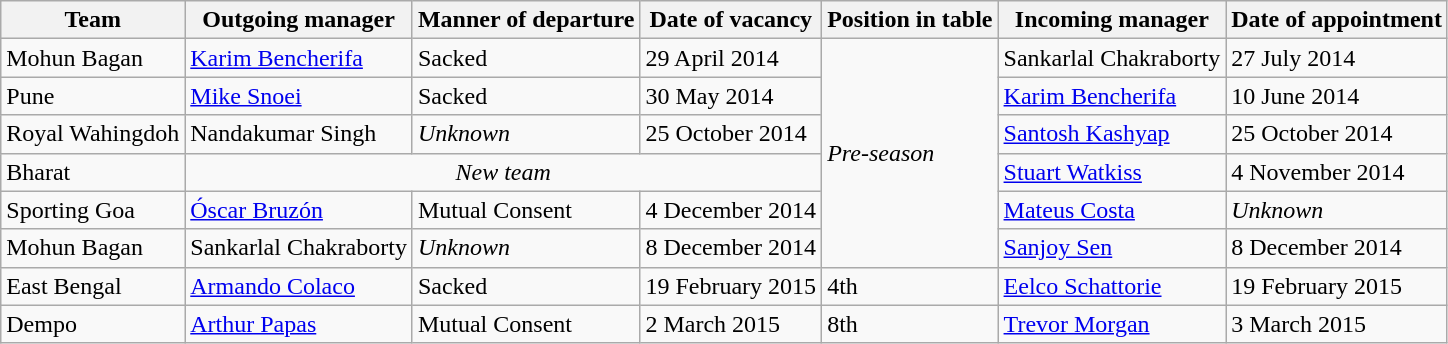<table class="wikitable sortable">
<tr>
<th>Team</th>
<th>Outgoing manager</th>
<th>Manner of departure</th>
<th>Date of vacancy</th>
<th>Position in table</th>
<th>Incoming manager</th>
<th>Date of appointment</th>
</tr>
<tr>
<td>Mohun Bagan</td>
<td> <a href='#'>Karim Bencherifa</a></td>
<td>Sacked</td>
<td>29 April 2014</td>
<td rowspan=6><em>Pre-season</em></td>
<td> Sankarlal Chakraborty</td>
<td>27 July 2014</td>
</tr>
<tr>
<td>Pune</td>
<td> <a href='#'>Mike Snoei</a></td>
<td>Sacked</td>
<td>30 May 2014</td>
<td> <a href='#'>Karim Bencherifa</a></td>
<td>10 June 2014</td>
</tr>
<tr>
<td>Royal Wahingdoh</td>
<td> Nandakumar Singh</td>
<td><em>Unknown</em></td>
<td>25 October 2014</td>
<td> <a href='#'>Santosh Kashyap</a></td>
<td>25 October 2014</td>
</tr>
<tr>
<td>Bharat</td>
<td colspan="3" align="center"><em>New team</em></td>
<td> <a href='#'>Stuart Watkiss</a></td>
<td>4 November 2014</td>
</tr>
<tr>
<td>Sporting Goa</td>
<td> <a href='#'>Óscar Bruzón</a></td>
<td>Mutual Consent</td>
<td>4 December 2014</td>
<td> <a href='#'>Mateus Costa</a></td>
<td><em>Unknown</em></td>
</tr>
<tr>
<td>Mohun Bagan</td>
<td> Sankarlal Chakraborty</td>
<td><em>Unknown</em></td>
<td>8 December 2014</td>
<td> <a href='#'>Sanjoy Sen</a></td>
<td>8 December 2014</td>
</tr>
<tr>
<td>East Bengal</td>
<td> <a href='#'>Armando Colaco</a></td>
<td>Sacked</td>
<td>19 February 2015</td>
<td>4th</td>
<td> <a href='#'>Eelco Schattorie</a></td>
<td>19 February 2015</td>
</tr>
<tr>
<td>Dempo</td>
<td> <a href='#'>Arthur Papas</a></td>
<td>Mutual Consent</td>
<td>2 March 2015</td>
<td>8th</td>
<td> <a href='#'>Trevor Morgan</a></td>
<td>3 March 2015</td>
</tr>
</table>
